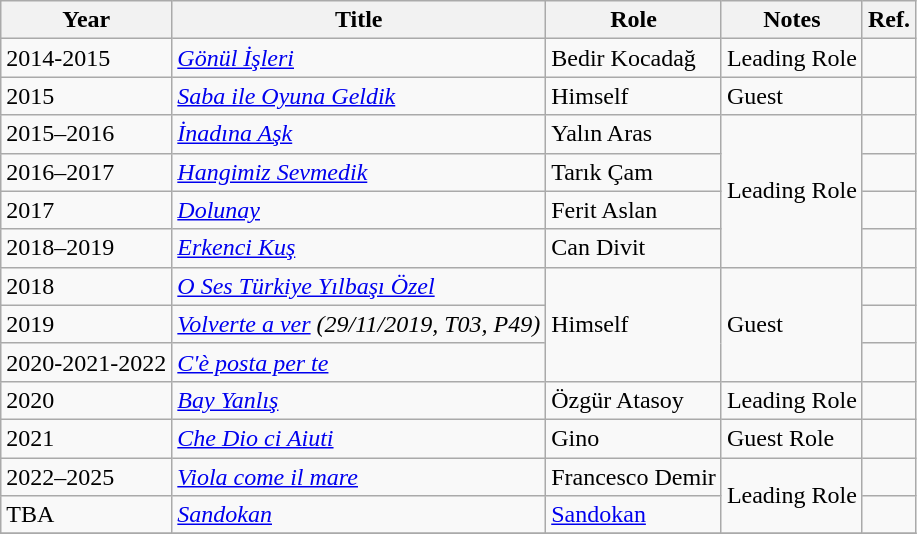<table class="wikitable sortable">
<tr>
<th>Year</th>
<th>Title</th>
<th>Role</th>
<th>Notes</th>
<th>Ref.</th>
</tr>
<tr>
<td>2014-2015</td>
<td><em><a href='#'>Gönül İşleri</a></em></td>
<td>Bedir Kocadağ</td>
<td>Leading Role</td>
<td></td>
</tr>
<tr>
<td>2015</td>
<td><em><a href='#'>Saba ile Oyuna Geldik</a></em></td>
<td>Himself</td>
<td>Guest</td>
<td></td>
</tr>
<tr>
<td>2015–2016</td>
<td><em><a href='#'>İnadına Aşk</a></em></td>
<td>Yalın Aras</td>
<td rowspan="4">Leading Role</td>
<td></td>
</tr>
<tr>
<td>2016–2017</td>
<td><em><a href='#'>Hangimiz Sevmedik</a></em></td>
<td>Tarık Çam</td>
<td></td>
</tr>
<tr>
<td>2017</td>
<td><em><a href='#'>Dolunay</a></em></td>
<td>Ferit Aslan</td>
<td></td>
</tr>
<tr>
<td>2018–2019</td>
<td><em><a href='#'>Erkenci Kuş</a> </em></td>
<td>Can Divit</td>
<td></td>
</tr>
<tr>
<td>2018</td>
<td><em><a href='#'>O Ses Türkiye Yılbaşı Özel</a></em></td>
<td rowspan="3">Himself</td>
<td rowspan="3">Guest</td>
<td></td>
</tr>
<tr>
<td>2019</td>
<td><em><a href='#'>Volverte a ver</a> (29/11/2019, T03, P49)</em></td>
<td></td>
</tr>
<tr>
<td>2020-2021-2022</td>
<td><em><a href='#'>C'è posta per te</a></em></td>
<td></td>
</tr>
<tr>
<td>2020</td>
<td><em><a href='#'>Bay Yanlış</a></em></td>
<td>Özgür Atasoy</td>
<td>Leading Role</td>
<td></td>
</tr>
<tr>
<td>2021</td>
<td><em><a href='#'>Che Dio ci Aiuti</a></em></td>
<td>Gino</td>
<td>Guest Role</td>
<td></td>
</tr>
<tr>
<td>2022–2025</td>
<td><em><a href='#'>Viola come il mare</a></em></td>
<td>Francesco Demir</td>
<td rowspan="2">Leading Role</td>
<td></td>
</tr>
<tr>
<td>TBA</td>
<td><em><a href='#'>Sandokan</a></em></td>
<td><a href='#'>Sandokan</a></td>
<td></td>
</tr>
<tr>
</tr>
</table>
